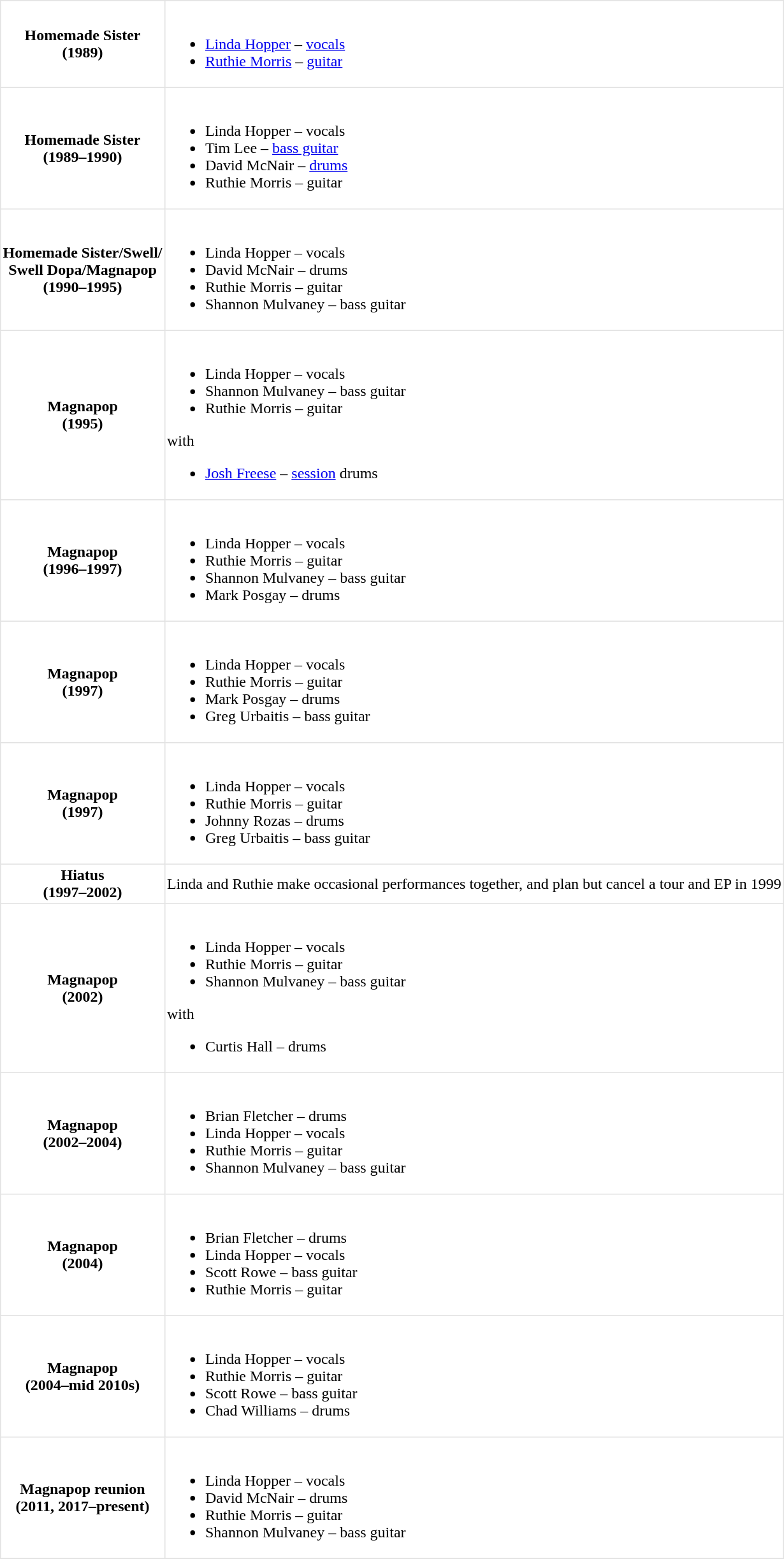<table class="toccolours" border=2 cellpadding=2 cellspacing=2 style="margin: 0 0 1em 1em; border-collapse: collapse; border: 1px solid #E2E2E2;">
<tr>
<th scope="row">Homemade Sister<br>(1989)</th>
<td><br><ul><li><a href='#'>Linda Hopper</a> – <a href='#'>vocals</a></li><li><a href='#'>Ruthie Morris</a> – <a href='#'>guitar</a></li></ul></td>
</tr>
<tr>
<th scope="row">Homemade Sister<br>(1989–1990)</th>
<td><br><ul><li>Linda Hopper – vocals</li><li>Tim Lee – <a href='#'>bass guitar</a></li><li>David McNair – <a href='#'>drums</a></li><li>Ruthie Morris – guitar</li></ul></td>
</tr>
<tr>
<th scope="row">Homemade Sister/Swell/<br>Swell Dopa/Magnapop<br>(1990–1995)</th>
<td><br><ul><li>Linda Hopper – vocals</li><li>David McNair – drums</li><li>Ruthie Morris – guitar</li><li>Shannon Mulvaney – bass guitar</li></ul></td>
</tr>
<tr>
<th scope="row">Magnapop<br>(1995)</th>
<td><br><ul><li>Linda Hopper – vocals</li><li>Shannon Mulvaney – bass guitar</li><li>Ruthie Morris – guitar</li></ul>with<ul><li><a href='#'>Josh Freese</a> – <a href='#'>session</a> drums</li></ul></td>
</tr>
<tr>
<th scope="row">Magnapop<br>(1996–1997)</th>
<td><br><ul><li>Linda Hopper – vocals</li><li>Ruthie Morris – guitar</li><li>Shannon Mulvaney – bass guitar</li><li>Mark Posgay – drums</li></ul></td>
</tr>
<tr>
<th scope="row">Magnapop<br>(1997)</th>
<td><br><ul><li>Linda Hopper – vocals</li><li>Ruthie Morris – guitar</li><li>Mark Posgay – drums</li><li>Greg Urbaitis – bass guitar</li></ul></td>
</tr>
<tr>
<th scope="row">Magnapop<br>(1997)</th>
<td><br><ul><li>Linda Hopper – vocals</li><li>Ruthie Morris – guitar</li><li>Johnny Rozas – drums</li><li>Greg Urbaitis – bass guitar</li></ul></td>
</tr>
<tr>
<th scope="row">Hiatus<br>(1997–2002)</th>
<td>Linda and Ruthie make occasional performances together, and plan but cancel a tour and EP in 1999</td>
</tr>
<tr>
<th scope="row">Magnapop<br>(2002)</th>
<td><br><ul><li>Linda Hopper – vocals</li><li>Ruthie Morris – guitar</li><li>Shannon Mulvaney – bass guitar</li></ul>with<ul><li>Curtis Hall – drums</li></ul></td>
</tr>
<tr>
<th scope="row">Magnapop<br>(2002–2004)</th>
<td><br><ul><li>Brian Fletcher – drums</li><li>Linda Hopper – vocals</li><li>Ruthie Morris – guitar</li><li>Shannon Mulvaney – bass guitar</li></ul></td>
</tr>
<tr>
<th scope="row">Magnapop<br>(2004)</th>
<td><br><ul><li>Brian Fletcher – drums</li><li>Linda Hopper – vocals</li><li>Scott Rowe – bass guitar</li><li>Ruthie Morris – guitar</li></ul></td>
</tr>
<tr>
<th scope="row">Magnapop<br>(2004–mid 2010s)</th>
<td><br><ul><li>Linda Hopper – vocals</li><li>Ruthie Morris – guitar</li><li>Scott Rowe – bass guitar</li><li>Chad Williams – drums</li></ul></td>
</tr>
<tr>
<th scope="row">Magnapop reunion<br>(2011, 2017–present)</th>
<td><br><ul><li>Linda Hopper – vocals</li><li>David McNair – drums</li><li>Ruthie Morris – guitar</li><li>Shannon Mulvaney – bass guitar</li></ul></td>
</tr>
<tr>
</tr>
</table>
